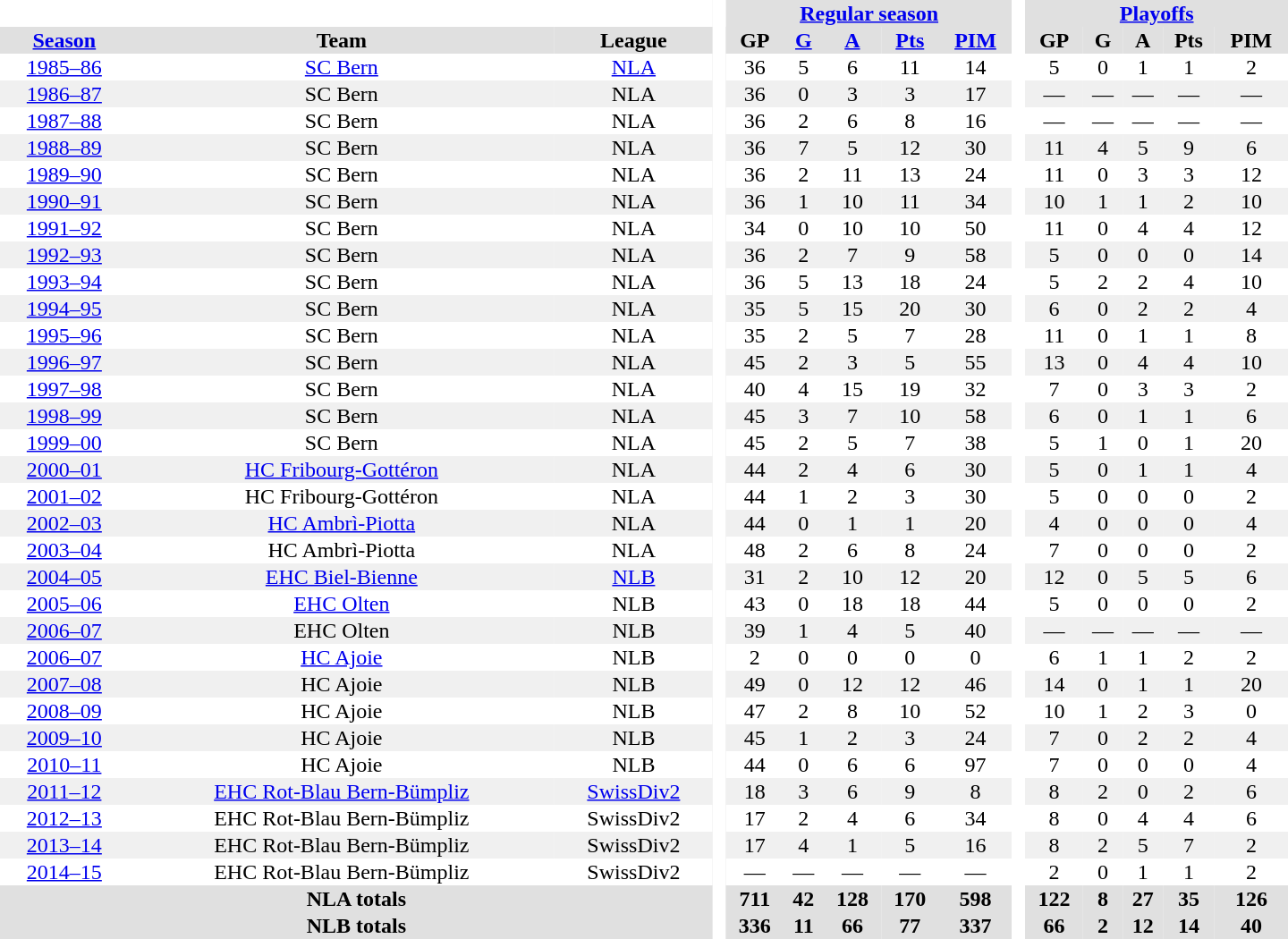<table border="0" cellpadding="1" cellspacing="0" style="text-align:center; width:60em">
<tr bgcolor="#e0e0e0">
<th colspan="3" bgcolor="#ffffff"> </th>
<th rowspan="99" bgcolor="#ffffff"> </th>
<th colspan="5"><a href='#'>Regular season</a></th>
<th rowspan="99" bgcolor="#ffffff"> </th>
<th colspan="5"><a href='#'>Playoffs</a></th>
</tr>
<tr bgcolor="#e0e0e0">
<th><a href='#'>Season</a></th>
<th>Team</th>
<th>League</th>
<th>GP</th>
<th><a href='#'>G</a></th>
<th><a href='#'>A</a></th>
<th><a href='#'>Pts</a></th>
<th><a href='#'>PIM</a></th>
<th>GP</th>
<th>G</th>
<th>A</th>
<th>Pts</th>
<th>PIM</th>
</tr>
<tr>
<td><a href='#'>1985–86</a></td>
<td><a href='#'>SC Bern</a></td>
<td><a href='#'>NLA</a></td>
<td>36</td>
<td>5</td>
<td>6</td>
<td>11</td>
<td>14</td>
<td>5</td>
<td>0</td>
<td>1</td>
<td>1</td>
<td>2</td>
</tr>
<tr bgcolor="#f0f0f0">
<td><a href='#'>1986–87</a></td>
<td>SC Bern</td>
<td>NLA</td>
<td>36</td>
<td>0</td>
<td>3</td>
<td>3</td>
<td>17</td>
<td>—</td>
<td>—</td>
<td>—</td>
<td>—</td>
<td>—</td>
</tr>
<tr>
<td><a href='#'>1987–88</a></td>
<td>SC Bern</td>
<td>NLA</td>
<td>36</td>
<td>2</td>
<td>6</td>
<td>8</td>
<td>16</td>
<td>—</td>
<td>—</td>
<td>—</td>
<td>—</td>
<td>—</td>
</tr>
<tr bgcolor="#f0f0f0">
<td><a href='#'>1988–89</a></td>
<td>SC Bern</td>
<td>NLA</td>
<td>36</td>
<td>7</td>
<td>5</td>
<td>12</td>
<td>30</td>
<td>11</td>
<td>4</td>
<td>5</td>
<td>9</td>
<td>6</td>
</tr>
<tr>
<td><a href='#'>1989–90</a></td>
<td>SC Bern</td>
<td>NLA</td>
<td>36</td>
<td>2</td>
<td>11</td>
<td>13</td>
<td>24</td>
<td>11</td>
<td>0</td>
<td>3</td>
<td>3</td>
<td>12</td>
</tr>
<tr bgcolor="#f0f0f0">
<td><a href='#'>1990–91</a></td>
<td>SC Bern</td>
<td>NLA</td>
<td>36</td>
<td>1</td>
<td>10</td>
<td>11</td>
<td>34</td>
<td>10</td>
<td>1</td>
<td>1</td>
<td>2</td>
<td>10</td>
</tr>
<tr>
<td><a href='#'>1991–92</a></td>
<td>SC Bern</td>
<td>NLA</td>
<td>34</td>
<td>0</td>
<td>10</td>
<td>10</td>
<td>50</td>
<td>11</td>
<td>0</td>
<td>4</td>
<td>4</td>
<td>12</td>
</tr>
<tr bgcolor="#f0f0f0">
<td><a href='#'>1992–93</a></td>
<td>SC Bern</td>
<td>NLA</td>
<td>36</td>
<td>2</td>
<td>7</td>
<td>9</td>
<td>58</td>
<td>5</td>
<td>0</td>
<td>0</td>
<td>0</td>
<td>14</td>
</tr>
<tr>
<td><a href='#'>1993–94</a></td>
<td>SC Bern</td>
<td>NLA</td>
<td>36</td>
<td>5</td>
<td>13</td>
<td>18</td>
<td>24</td>
<td>5</td>
<td>2</td>
<td>2</td>
<td>4</td>
<td>10</td>
</tr>
<tr bgcolor="#f0f0f0">
<td><a href='#'>1994–95</a></td>
<td>SC Bern</td>
<td>NLA</td>
<td>35</td>
<td>5</td>
<td>15</td>
<td>20</td>
<td>30</td>
<td>6</td>
<td>0</td>
<td>2</td>
<td>2</td>
<td>4</td>
</tr>
<tr>
<td><a href='#'>1995–96</a></td>
<td>SC Bern</td>
<td>NLA</td>
<td>35</td>
<td>2</td>
<td>5</td>
<td>7</td>
<td>28</td>
<td>11</td>
<td>0</td>
<td>1</td>
<td>1</td>
<td>8</td>
</tr>
<tr bgcolor="#f0f0f0">
<td><a href='#'>1996–97</a></td>
<td>SC Bern</td>
<td>NLA</td>
<td>45</td>
<td>2</td>
<td>3</td>
<td>5</td>
<td>55</td>
<td>13</td>
<td>0</td>
<td>4</td>
<td>4</td>
<td>10</td>
</tr>
<tr>
<td><a href='#'>1997–98</a></td>
<td>SC Bern</td>
<td>NLA</td>
<td>40</td>
<td>4</td>
<td>15</td>
<td>19</td>
<td>32</td>
<td>7</td>
<td>0</td>
<td>3</td>
<td>3</td>
<td>2</td>
</tr>
<tr bgcolor="#f0f0f0">
<td><a href='#'>1998–99</a></td>
<td>SC Bern</td>
<td>NLA</td>
<td>45</td>
<td>3</td>
<td>7</td>
<td>10</td>
<td>58</td>
<td>6</td>
<td>0</td>
<td>1</td>
<td>1</td>
<td>6</td>
</tr>
<tr>
<td><a href='#'>1999–00</a></td>
<td>SC Bern</td>
<td>NLA</td>
<td>45</td>
<td>2</td>
<td>5</td>
<td>7</td>
<td>38</td>
<td>5</td>
<td>1</td>
<td>0</td>
<td>1</td>
<td>20</td>
</tr>
<tr bgcolor="#f0f0f0">
<td><a href='#'>2000–01</a></td>
<td><a href='#'>HC Fribourg-Gottéron</a></td>
<td>NLA</td>
<td>44</td>
<td>2</td>
<td>4</td>
<td>6</td>
<td>30</td>
<td>5</td>
<td>0</td>
<td>1</td>
<td>1</td>
<td>4</td>
</tr>
<tr>
<td><a href='#'>2001–02</a></td>
<td>HC Fribourg-Gottéron</td>
<td>NLA</td>
<td>44</td>
<td>1</td>
<td>2</td>
<td>3</td>
<td>30</td>
<td>5</td>
<td>0</td>
<td>0</td>
<td>0</td>
<td>2</td>
</tr>
<tr bgcolor="#f0f0f0">
<td><a href='#'>2002–03</a></td>
<td><a href='#'>HC Ambrì-Piotta</a></td>
<td>NLA</td>
<td>44</td>
<td>0</td>
<td>1</td>
<td>1</td>
<td>20</td>
<td>4</td>
<td>0</td>
<td>0</td>
<td>0</td>
<td>4</td>
</tr>
<tr>
<td><a href='#'>2003–04</a></td>
<td>HC Ambrì-Piotta</td>
<td>NLA</td>
<td>48</td>
<td>2</td>
<td>6</td>
<td>8</td>
<td>24</td>
<td>7</td>
<td>0</td>
<td>0</td>
<td>0</td>
<td>2</td>
</tr>
<tr bgcolor="#f0f0f0">
<td><a href='#'>2004–05</a></td>
<td><a href='#'>EHC Biel-Bienne</a></td>
<td><a href='#'>NLB</a></td>
<td>31</td>
<td>2</td>
<td>10</td>
<td>12</td>
<td>20</td>
<td>12</td>
<td>0</td>
<td>5</td>
<td>5</td>
<td>6</td>
</tr>
<tr>
<td><a href='#'>2005–06</a></td>
<td><a href='#'>EHC Olten</a></td>
<td>NLB</td>
<td>43</td>
<td>0</td>
<td>18</td>
<td>18</td>
<td>44</td>
<td>5</td>
<td>0</td>
<td>0</td>
<td>0</td>
<td>2</td>
</tr>
<tr bgcolor="#f0f0f0">
<td><a href='#'>2006–07</a></td>
<td>EHC Olten</td>
<td>NLB</td>
<td>39</td>
<td>1</td>
<td>4</td>
<td>5</td>
<td>40</td>
<td>—</td>
<td>—</td>
<td>—</td>
<td>—</td>
<td>—</td>
</tr>
<tr>
<td><a href='#'>2006–07</a></td>
<td><a href='#'>HC Ajoie</a></td>
<td>NLB</td>
<td>2</td>
<td>0</td>
<td>0</td>
<td>0</td>
<td>0</td>
<td>6</td>
<td>1</td>
<td>1</td>
<td>2</td>
<td>2</td>
</tr>
<tr bgcolor="#f0f0f0">
<td><a href='#'>2007–08</a></td>
<td>HC Ajoie</td>
<td>NLB</td>
<td>49</td>
<td>0</td>
<td>12</td>
<td>12</td>
<td>46</td>
<td>14</td>
<td>0</td>
<td>1</td>
<td>1</td>
<td>20</td>
</tr>
<tr>
<td><a href='#'>2008–09</a></td>
<td>HC Ajoie</td>
<td>NLB</td>
<td>47</td>
<td>2</td>
<td>8</td>
<td>10</td>
<td>52</td>
<td>10</td>
<td>1</td>
<td>2</td>
<td>3</td>
<td>0</td>
</tr>
<tr bgcolor="#f0f0f0">
<td><a href='#'>2009–10</a></td>
<td>HC Ajoie</td>
<td>NLB</td>
<td>45</td>
<td>1</td>
<td>2</td>
<td>3</td>
<td>24</td>
<td>7</td>
<td>0</td>
<td>2</td>
<td>2</td>
<td>4</td>
</tr>
<tr>
<td><a href='#'>2010–11</a></td>
<td>HC Ajoie</td>
<td>NLB</td>
<td>44</td>
<td>0</td>
<td>6</td>
<td>6</td>
<td>97</td>
<td>7</td>
<td>0</td>
<td>0</td>
<td>0</td>
<td>4</td>
</tr>
<tr bgcolor="#f0f0f0">
<td><a href='#'>2011–12</a></td>
<td><a href='#'>EHC Rot-Blau Bern-Bümpliz</a></td>
<td><a href='#'>SwissDiv2</a></td>
<td>18</td>
<td>3</td>
<td>6</td>
<td>9</td>
<td>8</td>
<td>8</td>
<td>2</td>
<td>0</td>
<td>2</td>
<td>6</td>
</tr>
<tr>
<td><a href='#'>2012–13</a></td>
<td>EHC Rot-Blau Bern-Bümpliz</td>
<td>SwissDiv2</td>
<td>17</td>
<td>2</td>
<td>4</td>
<td>6</td>
<td>34</td>
<td>8</td>
<td>0</td>
<td>4</td>
<td>4</td>
<td>6</td>
</tr>
<tr bgcolor="#f0f0f0">
<td><a href='#'>2013–14</a></td>
<td>EHC Rot-Blau Bern-Bümpliz</td>
<td>SwissDiv2</td>
<td>17</td>
<td>4</td>
<td>1</td>
<td>5</td>
<td>16</td>
<td>8</td>
<td>2</td>
<td>5</td>
<td>7</td>
<td>2</td>
</tr>
<tr>
<td><a href='#'>2014–15</a></td>
<td>EHC Rot-Blau Bern-Bümpliz</td>
<td>SwissDiv2</td>
<td>—</td>
<td>—</td>
<td>—</td>
<td>—</td>
<td>—</td>
<td>2</td>
<td>0</td>
<td>1</td>
<td>1</td>
<td>2</td>
</tr>
<tr>
</tr>
<tr ALIGN="center" bgcolor="#e0e0e0">
<th colspan="3">NLA totals</th>
<th ALIGN="center">711</th>
<th ALIGN="center">42</th>
<th ALIGN="center">128</th>
<th ALIGN="center">170</th>
<th ALIGN="center">598</th>
<th ALIGN="center">122</th>
<th ALIGN="center">8</th>
<th ALIGN="center">27</th>
<th ALIGN="center">35</th>
<th ALIGN="center">126</th>
</tr>
<tr>
</tr>
<tr ALIGN="center" bgcolor="#e0e0e0">
<th colspan="3">NLB totals</th>
<th ALIGN="center">336</th>
<th ALIGN="center">11</th>
<th ALIGN="center">66</th>
<th ALIGN="center">77</th>
<th ALIGN="center">337</th>
<th ALIGN="center">66</th>
<th ALIGN="center">2</th>
<th ALIGN="center">12</th>
<th ALIGN="center">14</th>
<th ALIGN="center">40</th>
</tr>
</table>
